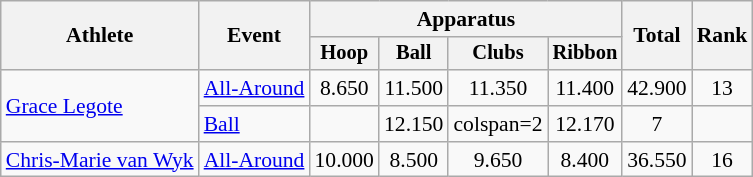<table class=wikitable style="font-size:90%">
<tr>
<th rowspan=2>Athlete</th>
<th rowspan=2>Event</th>
<th colspan=4>Apparatus</th>
<th rowspan=2>Total</th>
<th rowspan=2>Rank</th>
</tr>
<tr style="font-size:95%;">
<th>Hoop</th>
<th>Ball</th>
<th>Clubs</th>
<th>Ribbon</th>
</tr>
<tr align=center>
<td align=left rowspan=2><a href='#'>Grace Legote</a></td>
<td align=left><a href='#'>All-Around</a></td>
<td>8.650</td>
<td>11.500</td>
<td>11.350</td>
<td>11.400</td>
<td>42.900</td>
<td>13</td>
</tr>
<tr align=center>
<td align=left><a href='#'>Ball</a></td>
<td></td>
<td>12.150</td>
<td>colspan=2</td>
<td>12.170</td>
<td>7</td>
</tr>
<tr align=center>
<td align=left><a href='#'>Chris-Marie van Wyk</a></td>
<td align=left><a href='#'>All-Around</a></td>
<td>10.000</td>
<td>8.500</td>
<td>9.650</td>
<td>8.400</td>
<td>36.550</td>
<td>16</td>
</tr>
</table>
